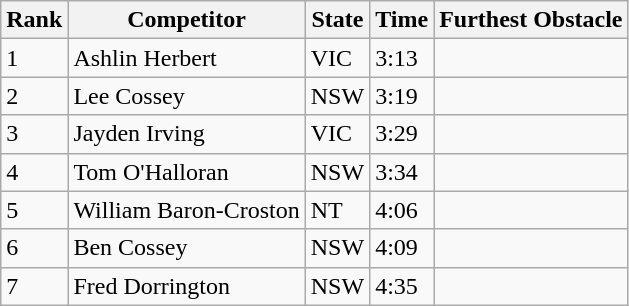<table class="wikitable sortable mw-collapsible">
<tr>
<th>Rank</th>
<th>Competitor</th>
<th>State</th>
<th>Time</th>
<th>Furthest Obstacle</th>
</tr>
<tr>
<td>1</td>
<td>Ashlin Herbert</td>
<td>VIC</td>
<td>3:13</td>
<td></td>
</tr>
<tr>
<td>2</td>
<td>Lee Cossey</td>
<td>NSW</td>
<td>3:19</td>
<td></td>
</tr>
<tr>
<td>3</td>
<td>Jayden Irving</td>
<td>VIC</td>
<td>3:29</td>
<td></td>
</tr>
<tr>
<td>4</td>
<td>Tom O'Halloran</td>
<td>NSW</td>
<td>3:34</td>
<td></td>
</tr>
<tr>
<td>5</td>
<td>William Baron-Croston</td>
<td>NT</td>
<td>4:06</td>
<td></td>
</tr>
<tr>
<td>6</td>
<td>Ben Cossey</td>
<td>NSW</td>
<td>4:09</td>
<td></td>
</tr>
<tr>
<td>7</td>
<td>Fred Dorrington</td>
<td>NSW</td>
<td>4:35</td>
<td></td>
</tr>
</table>
